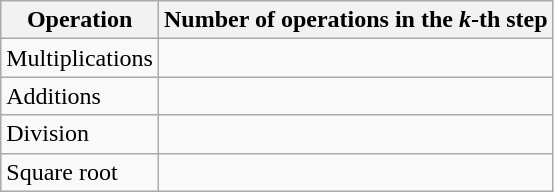<table class="wikitable">
<tr>
<th>Operation</th>
<th>Number of operations in the <em>k</em>-th step</th>
</tr>
<tr>
<td>Multiplications</td>
<td></td>
</tr>
<tr>
<td>Additions</td>
<td></td>
</tr>
<tr>
<td>Division</td>
<td></td>
</tr>
<tr>
<td>Square root</td>
<td></td>
</tr>
</table>
